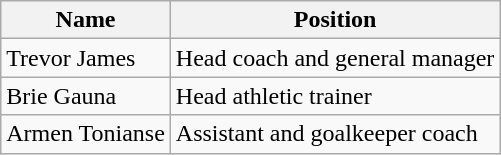<table class="wikitable">
<tr>
<th>Name</th>
<th>Position</th>
</tr>
<tr>
<td> Trevor James</td>
<td>Head coach and general manager</td>
</tr>
<tr>
<td> Brie Gauna</td>
<td>Head athletic trainer</td>
</tr>
<tr>
<td> Armen Tonianse</td>
<td>Assistant and goalkeeper coach</td>
</tr>
</table>
